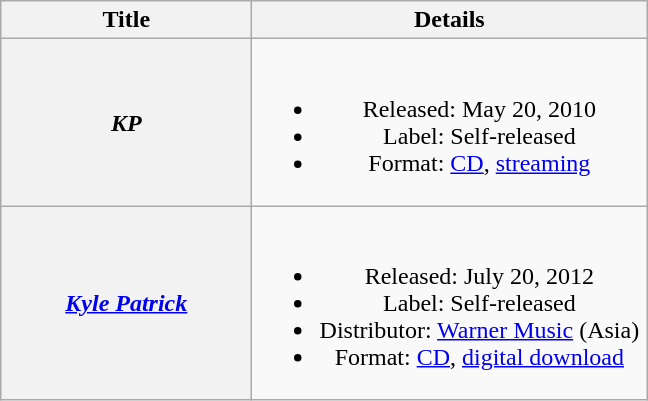<table class="wikitable plainrowheaders" style="text-align:center">
<tr>
<th scope="col" style="width:10em">Title</th>
<th scope="col" style="width:16em">Details</th>
</tr>
<tr>
<th scope="row"><em>KP</em></th>
<td><br><ul><li>Released: May 20, 2010</li><li>Label: Self-released</li><li>Format: <a href='#'>CD</a>, <a href='#'>streaming</a></li></ul></td>
</tr>
<tr>
<th scope="row"><em><a href='#'>Kyle Patrick</a></em></th>
<td><br><ul><li>Released: July 20, 2012</li><li>Label: Self-released</li><li>Distributor: <a href='#'>Warner Music</a> (Asia)</li><li>Format: <a href='#'>CD</a>, <a href='#'>digital download</a></li></ul></td>
</tr>
</table>
